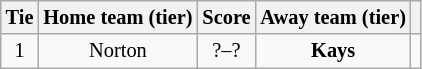<table class="wikitable" style="text-align:center; font-size:85%">
<tr>
<th>Tie</th>
<th>Home team (tier)</th>
<th>Score</th>
<th>Away team (tier)</th>
<th></th>
</tr>
<tr>
<td align="center">1</td>
<td>Norton</td>
<td align="center">?–?</td>
<td><strong>Kays</strong></td>
<td></td>
</tr>
</table>
